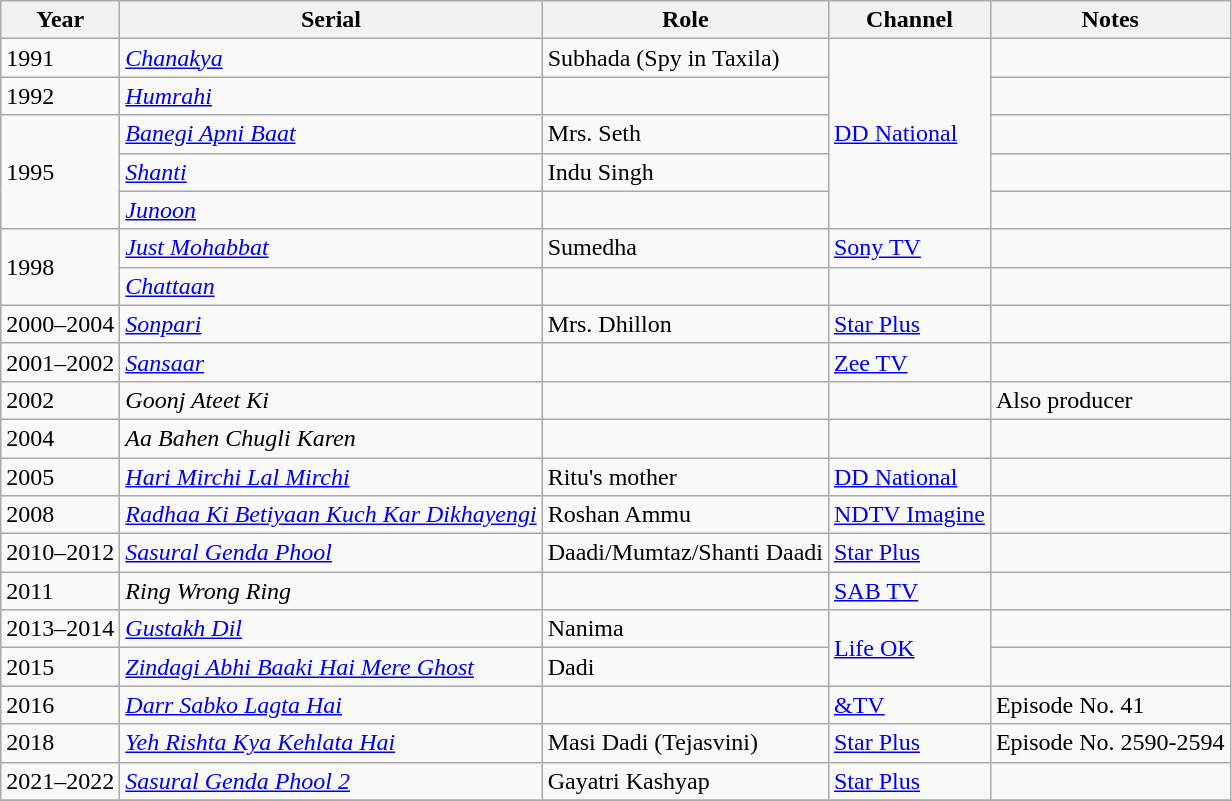<table class="wikitable sortable">
<tr>
<th>Year</th>
<th>Serial</th>
<th>Role</th>
<th>Channel</th>
<th>Notes</th>
</tr>
<tr>
<td>1991</td>
<td><em><a href='#'>Chanakya</a></em></td>
<td>Subhada (Spy in Taxila)</td>
<td rowspan="5"><a href='#'>DD National</a></td>
<td></td>
</tr>
<tr>
<td>1992</td>
<td><em><a href='#'>Humrahi</a></em></td>
<td></td>
<td></td>
</tr>
<tr>
<td rowspan="3">1995</td>
<td><em><a href='#'>Banegi Apni Baat</a></em></td>
<td>Mrs. Seth</td>
<td></td>
</tr>
<tr>
<td><em><a href='#'>Shanti</a></em></td>
<td>Indu Singh</td>
<td></td>
</tr>
<tr>
<td><em><a href='#'>Junoon</a></em></td>
<td></td>
<td></td>
</tr>
<tr>
<td rowspan="2">1998</td>
<td><em><a href='#'>Just Mohabbat</a></em></td>
<td>Sumedha</td>
<td><a href='#'>Sony TV</a></td>
<td></td>
</tr>
<tr>
<td><em><a href='#'>Chattaan</a></em></td>
<td></td>
<td></td>
<td></td>
</tr>
<tr>
<td>2000–2004</td>
<td><em><a href='#'>Sonpari</a></em></td>
<td>Mrs. Dhillon</td>
<td><a href='#'>Star Plus</a></td>
<td></td>
</tr>
<tr>
<td>2001–2002</td>
<td><em><a href='#'>Sansaar</a></em></td>
<td></td>
<td><a href='#'>Zee TV</a></td>
<td></td>
</tr>
<tr>
<td>2002</td>
<td><em>Goonj Ateet Ki</em></td>
<td></td>
<td></td>
<td>Also producer</td>
</tr>
<tr>
<td>2004</td>
<td><em>Aa Bahen Chugli Karen</em></td>
<td></td>
<td></td>
<td></td>
</tr>
<tr>
<td>2005</td>
<td><em><a href='#'>Hari Mirchi Lal Mirchi</a></em></td>
<td>Ritu's mother</td>
<td><a href='#'>DD National</a></td>
<td></td>
</tr>
<tr>
<td>2008</td>
<td><em><a href='#'>Radhaa Ki Betiyaan Kuch Kar Dikhayengi</a></em></td>
<td>Roshan Ammu</td>
<td><a href='#'>NDTV Imagine</a></td>
<td></td>
</tr>
<tr>
<td>2010–2012</td>
<td><em><a href='#'>Sasural Genda Phool</a></em></td>
<td>Daadi/Mumtaz/Shanti Daadi</td>
<td><a href='#'>Star Plus</a></td>
<td></td>
</tr>
<tr>
<td>2011</td>
<td><em>Ring Wrong Ring</em></td>
<td></td>
<td><a href='#'>SAB TV</a></td>
<td></td>
</tr>
<tr>
<td>2013–2014</td>
<td><em><a href='#'>Gustakh Dil</a></em></td>
<td>Nanima</td>
<td rowspan="2"><a href='#'>Life OK</a></td>
<td></td>
</tr>
<tr>
<td>2015</td>
<td><em><a href='#'>Zindagi Abhi Baaki Hai Mere Ghost</a></em></td>
<td>Dadi</td>
<td></td>
</tr>
<tr>
<td>2016</td>
<td><em><a href='#'>Darr Sabko Lagta Hai</a></em></td>
<td></td>
<td><a href='#'>&TV</a></td>
<td>Episode No. 41</td>
</tr>
<tr>
<td>2018</td>
<td><em><a href='#'>Yeh Rishta Kya Kehlata Hai</a></em></td>
<td>Masi Dadi (Tejasvini)</td>
<td><a href='#'>Star Plus</a></td>
<td>Episode No. 2590-2594</td>
</tr>
<tr>
<td>2021–2022</td>
<td><em><a href='#'>Sasural Genda Phool 2</a></em></td>
<td>Gayatri Kashyap</td>
<td><a href='#'>Star Plus</a></td>
<td></td>
</tr>
<tr>
</tr>
</table>
